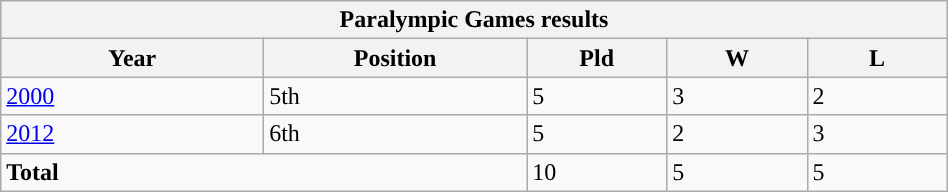<table class="wikitable" style="width: 50%">
<tr>
<th colspan=5>Paralympic Games results</th>
</tr>
<tr>
<th width=15%>Year</th>
<th width=15%>Position</th>
<th width=8%>Pld</th>
<th width=8%>W</th>
<th width=8%>L</th>
</tr>
<tr>
<td> <a href='#'>2000</a></td>
<td>5th</td>
<td>5</td>
<td>3</td>
<td>2</td>
</tr>
<tr>
<td> <a href='#'>2012</a></td>
<td>6th</td>
<td>5</td>
<td>2</td>
<td>3</td>
</tr>
<tr>
<td colspan=2><strong>Total</strong></td>
<td>10</td>
<td>5</td>
<td>5</td>
</tr>
</table>
